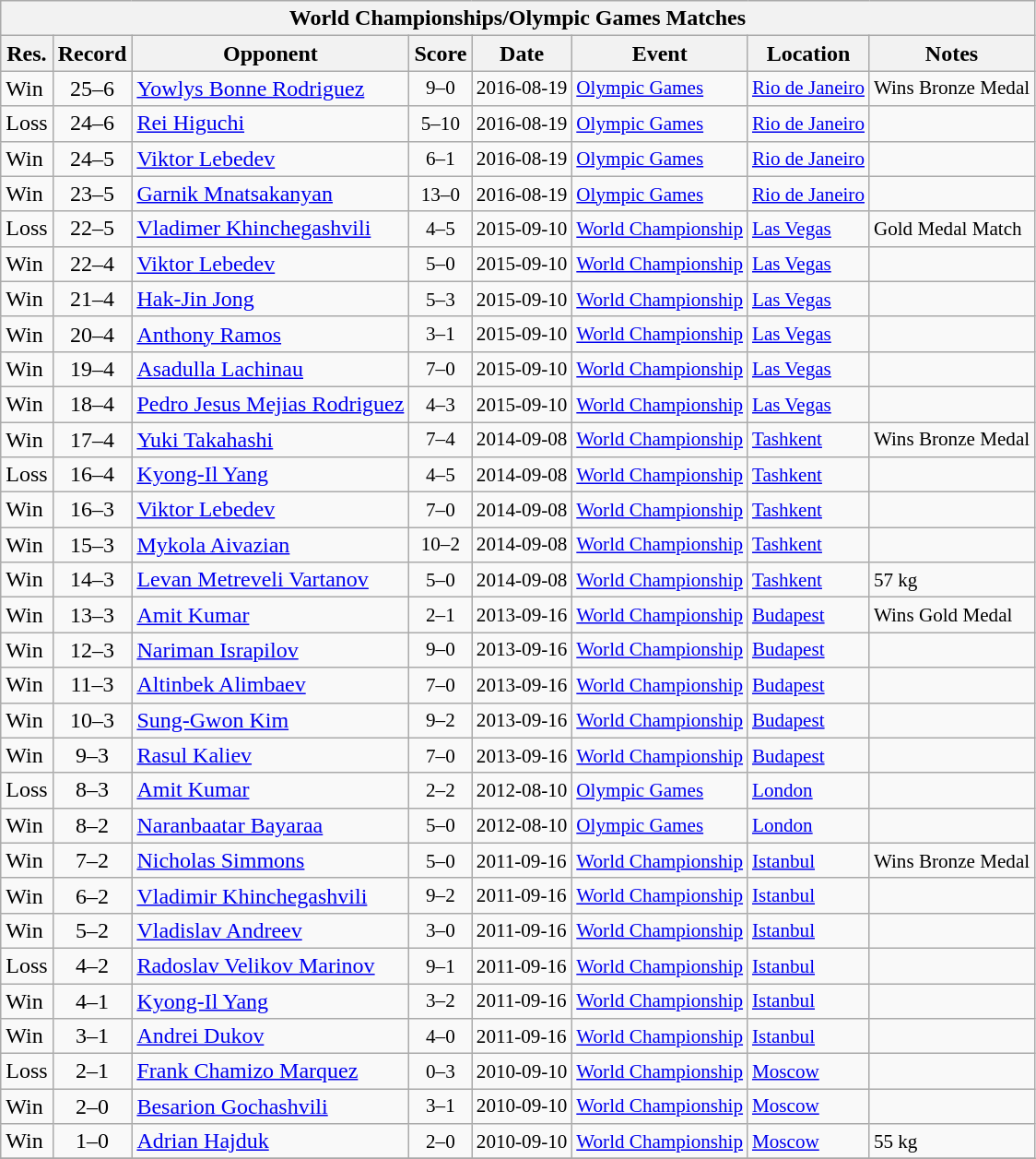<table class="wikitable collapsible">
<tr>
<th colspan="8">World Championships/Olympic Games Matches</th>
</tr>
<tr>
<th>Res.</th>
<th>Record</th>
<th>Opponent</th>
<th>Score</th>
<th>Date</th>
<th>Event</th>
<th>Location</th>
<th>Notes</th>
</tr>
<tr>
<td>Win</td>
<td align=center>25–6</td>
<td align=left> <a href='#'>Yowlys Bonne Rodriguez</a></td>
<td align=center style="font-size:88%">9–0</td>
<td style="font-size:88%">2016-08-19</td>
<td style="font-size:88%"><a href='#'>Olympic Games</a></td>
<td style="text-align:left;font-size:88%;"> <a href='#'>Rio de Janeiro</a></td>
<td style="text-align:left;font-size:88%;">Wins Bronze Medal</td>
</tr>
<tr>
<td>Loss</td>
<td align=center>24–6</td>
<td align=left> <a href='#'>Rei Higuchi</a></td>
<td align=center style="font-size:88%">5–10</td>
<td style="font-size:88%">2016-08-19</td>
<td style="font-size:88%"><a href='#'>Olympic Games</a></td>
<td style="text-align:left;font-size:88%;"> <a href='#'>Rio de Janeiro</a></td>
<td style="text-align:left;font-size:88%;"></td>
</tr>
<tr>
<td>Win</td>
<td align=center>24–5</td>
<td align=left> <a href='#'>Viktor Lebedev</a></td>
<td align=center style="font-size:88%">6–1</td>
<td style="font-size:88%">2016-08-19</td>
<td style="font-size:88%"><a href='#'>Olympic Games</a></td>
<td style="text-align:left;font-size:88%;"> <a href='#'>Rio de Janeiro</a></td>
<td style="text-align:left;font-size:88%;"></td>
</tr>
<tr>
<td>Win</td>
<td align=center>23–5</td>
<td align=left> <a href='#'>Garnik Mnatsakanyan</a></td>
<td align=center style="font-size:88%">13–0</td>
<td style="font-size:88%">2016-08-19</td>
<td style="font-size:88%"><a href='#'>Olympic Games</a></td>
<td style="text-align:left;font-size:88%;"> <a href='#'>Rio de Janeiro</a></td>
<td style="text-align:left;font-size:88%;"></td>
</tr>
<tr>
<td>Loss</td>
<td align=center>22–5</td>
<td align=left> <a href='#'>Vladimer Khinchegashvili</a></td>
<td align=center style="font-size:88%">4–5</td>
<td style="font-size:88%">2015-09-10</td>
<td style="font-size:88%"><a href='#'>World Championship</a></td>
<td style="text-align:left;font-size:88%;"> <a href='#'>Las Vegas</a></td>
<td style="text-align:left;font-size:88%;">Gold Medal Match</td>
</tr>
<tr>
<td>Win</td>
<td align=center>22–4</td>
<td align=left> <a href='#'>Viktor Lebedev</a></td>
<td align=center style="font-size:88%">5–0</td>
<td style="font-size:88%">2015-09-10</td>
<td style="font-size:88%"><a href='#'>World Championship</a></td>
<td style="text-align:left;font-size:88%;"> <a href='#'>Las Vegas</a></td>
<td style="text-align:left;font-size:88%;"></td>
</tr>
<tr>
<td>Win</td>
<td align=center>21–4</td>
<td align=left> <a href='#'>Hak-Jin Jong</a></td>
<td align=center style="font-size:88%">5–3</td>
<td style="font-size:88%">2015-09-10</td>
<td style="font-size:88%"><a href='#'>World Championship</a></td>
<td style="text-align:left;font-size:88%;"> <a href='#'>Las Vegas</a></td>
<td style="text-align:left;font-size:88%;"></td>
</tr>
<tr>
<td>Win</td>
<td align=center>20–4</td>
<td align=left> <a href='#'>Anthony Ramos</a></td>
<td align=center style="font-size:88%">3–1</td>
<td style="font-size:88%">2015-09-10</td>
<td style="font-size:88%"><a href='#'>World Championship</a></td>
<td style="text-align:left;font-size:88%;"> <a href='#'>Las Vegas</a></td>
<td style="text-align:left;font-size:88%;"></td>
</tr>
<tr>
<td>Win</td>
<td align=center>19–4</td>
<td align=left> <a href='#'>Asadulla Lachinau</a></td>
<td align=center style="font-size:88%">7–0</td>
<td style="font-size:88%">2015-09-10</td>
<td style="font-size:88%"><a href='#'>World Championship</a></td>
<td style="text-align:left;font-size:88%;"> <a href='#'>Las Vegas</a></td>
<td style="text-align:left;font-size:88%;"></td>
</tr>
<tr>
<td>Win</td>
<td align=center>18–4</td>
<td align=left> <a href='#'>Pedro Jesus Mejias Rodriguez</a></td>
<td align=center style="font-size:88%">4–3</td>
<td style="font-size:88%">2015-09-10</td>
<td style="font-size:88%"><a href='#'>World Championship</a></td>
<td style="text-align:left;font-size:88%;"> <a href='#'>Las Vegas</a></td>
<td style="text-align:left;font-size:88%;"></td>
</tr>
<tr>
<td>Win</td>
<td align=center>17–4</td>
<td align=left> <a href='#'>Yuki Takahashi</a></td>
<td align=center style="font-size:88%">7–4</td>
<td style="font-size:88%">2014-09-08</td>
<td style="font-size:88%"><a href='#'>World Championship</a></td>
<td style="text-align:left;font-size:88%;"> <a href='#'>Tashkent</a></td>
<td style="text-align:left;font-size:88%;">Wins Bronze Medal</td>
</tr>
<tr>
<td>Loss</td>
<td align=center>16–4</td>
<td align=left> <a href='#'>Kyong-Il Yang</a></td>
<td align=center style="font-size:88%">4–5</td>
<td style="font-size:88%">2014-09-08</td>
<td style="font-size:88%"><a href='#'>World Championship</a></td>
<td style="text-align:left;font-size:88%;"> <a href='#'>Tashkent</a></td>
<td style="text-align:left;font-size:88%;"></td>
</tr>
<tr>
<td>Win</td>
<td align=center>16–3</td>
<td align=left> <a href='#'>Viktor Lebedev</a></td>
<td align=center style="font-size:88%">7–0</td>
<td style="font-size:88%">2014-09-08</td>
<td style="font-size:88%"><a href='#'>World Championship</a></td>
<td style="text-align:left;font-size:88%;"> <a href='#'>Tashkent</a></td>
<td style="text-align:left;font-size:88%;"></td>
</tr>
<tr>
<td>Win</td>
<td align=center>15–3</td>
<td align=left> <a href='#'>Mykola Aivazian</a></td>
<td align=center style="font-size:88%">10–2</td>
<td style="font-size:88%">2014-09-08</td>
<td style="font-size:88%"><a href='#'>World Championship</a></td>
<td style="text-align:left;font-size:88%;"> <a href='#'>Tashkent</a></td>
<td style="text-align:left;font-size:88%;"></td>
</tr>
<tr>
<td>Win</td>
<td align=center>14–3</td>
<td align=left> <a href='#'>Levan Metreveli Vartanov</a></td>
<td align=center style="font-size:88%">5–0</td>
<td style="font-size:88%">2014-09-08</td>
<td style="font-size:88%"><a href='#'>World Championship</a></td>
<td style="text-align:left;font-size:88%;"> <a href='#'>Tashkent</a></td>
<td style="text-align:left;font-size:88%;">57 kg</td>
</tr>
<tr>
<td>Win</td>
<td align=center>13–3</td>
<td align=left> <a href='#'>Amit Kumar</a></td>
<td align=center style="font-size:88%">2–1</td>
<td style="font-size:88%">2013-09-16</td>
<td style="font-size:88%"><a href='#'>World Championship</a></td>
<td style="text-align:left;font-size:88%;"> <a href='#'>Budapest</a></td>
<td style="text-align:left;font-size:88%;">Wins Gold Medal</td>
</tr>
<tr>
<td>Win</td>
<td align=center>12–3</td>
<td align=left> <a href='#'>Nariman Israpilov</a></td>
<td align=center style="font-size:88%">9–0</td>
<td style="font-size:88%">2013-09-16</td>
<td style="font-size:88%"><a href='#'>World Championship</a></td>
<td style="text-align:left;font-size:88%;"> <a href='#'>Budapest</a></td>
<td style="text-align:left;font-size:88%;"></td>
</tr>
<tr>
<td>Win</td>
<td align=center>11–3</td>
<td align=left> <a href='#'>Altinbek Alimbaev</a></td>
<td align=center style="font-size:88%">7–0</td>
<td style="font-size:88%">2013-09-16</td>
<td style="font-size:88%"><a href='#'>World Championship</a></td>
<td style="text-align:left;font-size:88%;"> <a href='#'>Budapest</a></td>
<td style="text-align:left;font-size:88%;"></td>
</tr>
<tr>
<td>Win</td>
<td align=center>10–3</td>
<td align=left> <a href='#'>Sung-Gwon Kim</a></td>
<td align=center style="font-size:88%">9–2</td>
<td style="font-size:88%">2013-09-16</td>
<td style="font-size:88%"><a href='#'>World Championship</a></td>
<td style="text-align:left;font-size:88%;"> <a href='#'>Budapest</a></td>
<td style="text-align:left;font-size:88%;"></td>
</tr>
<tr>
<td>Win</td>
<td align=center>9–3</td>
<td align=left> <a href='#'>Rasul Kaliev</a></td>
<td align=center style="font-size:88%">7–0</td>
<td style="font-size:88%">2013-09-16</td>
<td style="font-size:88%"><a href='#'>World Championship</a></td>
<td style="text-align:left;font-size:88%;"> <a href='#'>Budapest</a></td>
<td style="text-align:left;font-size:88%;"></td>
</tr>
<tr>
<td>Loss</td>
<td align=center>8–3</td>
<td align=left> <a href='#'>Amit Kumar</a></td>
<td align=center style="font-size:88%">2–2</td>
<td style="font-size:88%">2012-08-10</td>
<td style="font-size:88%"><a href='#'>Olympic Games</a></td>
<td style="text-align:left;font-size:88%;"> <a href='#'>London</a></td>
<td style="text-align:left;font-size:88%;"></td>
</tr>
<tr>
<td>Win</td>
<td align=center>8–2</td>
<td align=left> <a href='#'>Naranbaatar Bayaraa</a></td>
<td align=center style="font-size:88%">5–0</td>
<td style="font-size:88%">2012-08-10</td>
<td style="font-size:88%"><a href='#'>Olympic Games</a></td>
<td style="text-align:left;font-size:88%;"> <a href='#'>London</a></td>
<td style="text-align:left;font-size:88%;"></td>
</tr>
<tr>
<td>Win</td>
<td align=center>7–2</td>
<td align=left> <a href='#'>Nicholas Simmons</a></td>
<td align=center style="font-size:88%">5–0</td>
<td style="font-size:88%">2011-09-16</td>
<td style="font-size:88%"><a href='#'>World Championship</a></td>
<td style="text-align:left;font-size:88%;"> <a href='#'>Istanbul</a></td>
<td style="text-align:left;font-size:88%;">Wins Bronze Medal</td>
</tr>
<tr>
<td>Win</td>
<td align=center>6–2</td>
<td align=left> <a href='#'>Vladimir Khinchegashvili</a></td>
<td align=center style="font-size:88%">9–2</td>
<td style="font-size:88%">2011-09-16</td>
<td style="font-size:88%"><a href='#'>World Championship</a></td>
<td style="text-align:left;font-size:88%;"> <a href='#'>Istanbul</a></td>
<td style="text-align:left;font-size:88%;"></td>
</tr>
<tr>
<td>Win</td>
<td align=center>5–2</td>
<td align=left> <a href='#'>Vladislav Andreev</a></td>
<td align=center style="font-size:88%">3–0</td>
<td style="font-size:88%">2011-09-16</td>
<td style="font-size:88%"><a href='#'>World Championship</a></td>
<td style="text-align:left;font-size:88%;"> <a href='#'>Istanbul</a></td>
<td style="text-align:left;font-size:88%;"></td>
</tr>
<tr>
<td>Loss</td>
<td align=center>4–2</td>
<td align=left> <a href='#'>Radoslav Velikov Marinov</a></td>
<td align=center style="font-size:88%">9–1</td>
<td style="font-size:88%">2011-09-16</td>
<td style="font-size:88%"><a href='#'>World Championship</a></td>
<td style="text-align:left;font-size:88%;"> <a href='#'>Istanbul</a></td>
<td style="text-align:left;font-size:88%;"></td>
</tr>
<tr>
<td>Win</td>
<td align=center>4–1</td>
<td align=left> <a href='#'>Kyong-Il Yang</a></td>
<td align=center style="font-size:88%">3–2</td>
<td style="font-size:88%">2011-09-16</td>
<td style="font-size:88%"><a href='#'>World Championship</a></td>
<td style="text-align:left;font-size:88%;"> <a href='#'>Istanbul</a></td>
<td style="text-align:left;font-size:88%;"></td>
</tr>
<tr>
<td>Win</td>
<td align=center>3–1</td>
<td align=left> <a href='#'>Andrei Dukov</a></td>
<td align=center style="font-size:88%">4–0</td>
<td style="font-size:88%">2011-09-16</td>
<td style="font-size:88%"><a href='#'>World Championship</a></td>
<td style="text-align:left;font-size:88%;"> <a href='#'>Istanbul</a></td>
<td style="text-align:left;font-size:88%;"></td>
</tr>
<tr>
<td>Loss</td>
<td align=center>2–1</td>
<td align=left> <a href='#'>Frank Chamizo Marquez</a></td>
<td align=center style="font-size:88%">0–3</td>
<td style="font-size:88%">2010-09-10</td>
<td style="font-size:88%"><a href='#'>World Championship</a></td>
<td style="text-align:left;font-size:88%;"> <a href='#'>Moscow</a></td>
<td style="text-align:left;font-size:88%;"></td>
</tr>
<tr>
<td>Win</td>
<td align=center>2–0</td>
<td align=left> <a href='#'>Besarion Gochashvili</a></td>
<td align=center style="font-size:88%">3–1</td>
<td style="font-size:88%">2010-09-10</td>
<td style="font-size:88%"><a href='#'>World Championship</a></td>
<td style="text-align:left;font-size:88%;"> <a href='#'>Moscow</a></td>
<td style="text-align:left;font-size:88%;"></td>
</tr>
<tr>
<td>Win</td>
<td align=center>1–0</td>
<td align=left> <a href='#'>Adrian Hajduk</a></td>
<td align=center style="font-size:88%">2–0</td>
<td style="font-size:88%">2010-09-10</td>
<td style="font-size:88%"><a href='#'>World Championship</a></td>
<td style="text-align:left;font-size:88%;"> <a href='#'>Moscow</a></td>
<td style="text-align:left;font-size:88%;">55 kg</td>
</tr>
<tr>
</tr>
</table>
